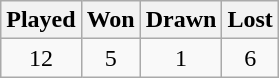<table class="wikitable" style="text-align:center;">
<tr>
<th>Played</th>
<th>Won</th>
<th>Drawn</th>
<th>Lost</th>
</tr>
<tr>
<td>12</td>
<td>5</td>
<td>1</td>
<td>6</td>
</tr>
</table>
